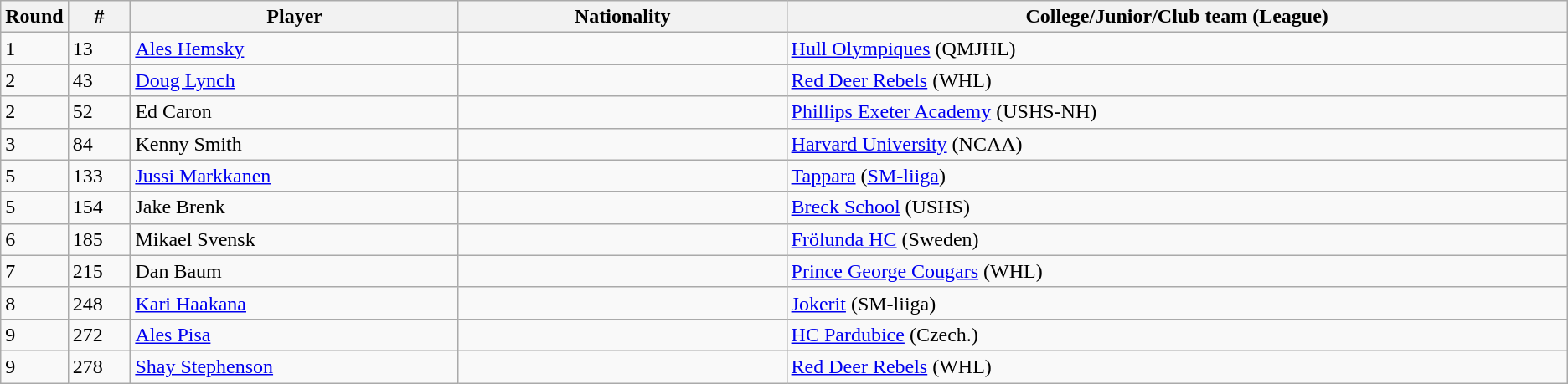<table class="wikitable">
<tr align="center">
<th bgcolor="#DDDDFF" width="4.0%">Round</th>
<th bgcolor="#DDDDFF" width="4.0%">#</th>
<th bgcolor="#DDDDFF" width="21.0%">Player</th>
<th bgcolor="#DDDDFF" width="21.0%">Nationality</th>
<th bgcolor="#DDDDFF" width="100.0%">College/Junior/Club team (League)</th>
</tr>
<tr>
<td>1</td>
<td>13</td>
<td><a href='#'>Ales Hemsky</a></td>
<td></td>
<td><a href='#'>Hull Olympiques</a> (QMJHL)</td>
</tr>
<tr>
<td>2</td>
<td>43</td>
<td><a href='#'>Doug Lynch</a></td>
<td></td>
<td><a href='#'>Red Deer Rebels</a> (WHL)</td>
</tr>
<tr>
<td>2</td>
<td>52</td>
<td>Ed Caron</td>
<td></td>
<td><a href='#'>Phillips Exeter Academy</a> (USHS-NH)</td>
</tr>
<tr>
<td>3</td>
<td>84</td>
<td>Kenny Smith</td>
<td></td>
<td><a href='#'>Harvard University</a> (NCAA)</td>
</tr>
<tr>
<td>5</td>
<td>133</td>
<td><a href='#'>Jussi Markkanen</a></td>
<td></td>
<td><a href='#'>Tappara</a> (<a href='#'>SM-liiga</a>)</td>
</tr>
<tr>
<td>5</td>
<td>154</td>
<td>Jake Brenk</td>
<td></td>
<td><a href='#'>Breck School</a> (USHS)</td>
</tr>
<tr>
<td>6</td>
<td>185</td>
<td>Mikael Svensk</td>
<td></td>
<td><a href='#'>Frölunda HC</a> (Sweden)</td>
</tr>
<tr>
<td>7</td>
<td>215</td>
<td>Dan Baum</td>
<td></td>
<td><a href='#'>Prince George Cougars</a> (WHL)</td>
</tr>
<tr>
<td>8</td>
<td>248</td>
<td><a href='#'>Kari Haakana</a></td>
<td></td>
<td><a href='#'>Jokerit</a> (SM-liiga)</td>
</tr>
<tr>
<td>9</td>
<td>272</td>
<td><a href='#'>Ales Pisa</a></td>
<td></td>
<td><a href='#'>HC Pardubice</a> (Czech.)</td>
</tr>
<tr>
<td>9</td>
<td>278</td>
<td><a href='#'>Shay Stephenson</a></td>
<td></td>
<td><a href='#'>Red Deer Rebels</a> (WHL)</td>
</tr>
</table>
